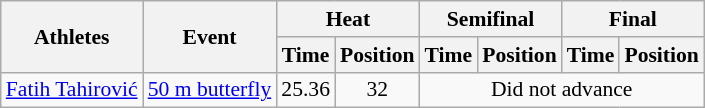<table class="wikitable" border="1" style="font-size:90%">
<tr>
<th rowspan=2>Athletes</th>
<th rowspan=2>Event</th>
<th colspan=2>Heat</th>
<th colspan=2>Semifinal</th>
<th colspan=2>Final</th>
</tr>
<tr>
<th>Time</th>
<th>Position</th>
<th>Time</th>
<th>Position</th>
<th>Time</th>
<th>Position</th>
</tr>
<tr>
<td><a href='#'>Fatih Tahirović</a></td>
<td><a href='#'>50 m butterfly</a></td>
<td align=center>25.36</td>
<td align=center>32</td>
<td colspan="4" align=center>Did not advance</td>
</tr>
</table>
